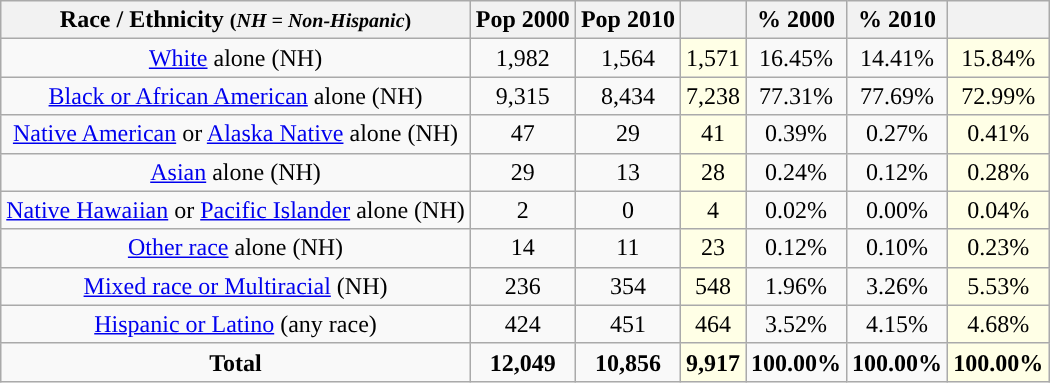<table class="wikitable" style="text-align:center;">
<tr>
<th>Race / Ethnicity <small>(<em>NH = Non-Hispanic</em>)</small></th>
<th>Pop 2000</th>
<th>Pop 2010</th>
<th></th>
<th>% 2000</th>
<th>% 2010</th>
<th></th>
</tr>
<tr>
<td><a href='#'>White</a> alone (NH)</td>
<td>1,982</td>
<td>1,564</td>
<td style='background: #ffffe6;'>1,571</td>
<td>16.45%</td>
<td>14.41%</td>
<td style='background: #ffffe6;'>15.84%</td>
</tr>
<tr>
<td><a href='#'>Black or African American</a> alone (NH)</td>
<td>9,315</td>
<td>8,434</td>
<td style='background: #ffffe6;'>7,238</td>
<td>77.31%</td>
<td>77.69%</td>
<td style='background: #ffffe6;'>72.99%</td>
</tr>
<tr>
<td><a href='#'>Native American</a> or <a href='#'>Alaska Native</a> alone (NH)</td>
<td>47</td>
<td>29</td>
<td style='background: #ffffe6;'>41</td>
<td>0.39%</td>
<td>0.27%</td>
<td style='background: #ffffe6;'>0.41%</td>
</tr>
<tr>
<td><a href='#'>Asian</a> alone (NH)</td>
<td>29</td>
<td>13</td>
<td style='background: #ffffe6;'>28</td>
<td>0.24%</td>
<td>0.12%</td>
<td style='background: #ffffe6;'>0.28%</td>
</tr>
<tr>
<td><a href='#'>Native Hawaiian</a> or <a href='#'>Pacific Islander</a> alone (NH)</td>
<td>2</td>
<td>0</td>
<td style='background: #ffffe6;'>4</td>
<td>0.02%</td>
<td>0.00%</td>
<td style='background: #ffffe6;'>0.04%</td>
</tr>
<tr>
<td><a href='#'>Other race</a> alone (NH)</td>
<td>14</td>
<td>11</td>
<td style='background: #ffffe6;'>23</td>
<td>0.12%</td>
<td>0.10%</td>
<td style='background: #ffffe6;'>0.23%</td>
</tr>
<tr>
<td><a href='#'>Mixed race or Multiracial</a> (NH)</td>
<td>236</td>
<td>354</td>
<td style='background: #ffffe6;'>548</td>
<td>1.96%</td>
<td>3.26%</td>
<td style='background: #ffffe6;'>5.53%</td>
</tr>
<tr>
<td><a href='#'>Hispanic or Latino</a> (any race)</td>
<td>424</td>
<td>451</td>
<td style='background: #ffffe6;'>464</td>
<td>3.52%</td>
<td>4.15%</td>
<td style='background: #ffffe6;'>4.68%</td>
</tr>
<tr>
<td><strong>Total</strong></td>
<td><strong>12,049</strong></td>
<td><strong>10,856</strong></td>
<td style='background: #ffffe6;'><strong>9,917</strong></td>
<td><strong>100.00%</strong></td>
<td><strong>100.00%</strong></td>
<td style='background: #ffffe6;'><strong>100.00%</strong></td>
</tr>
</table>
